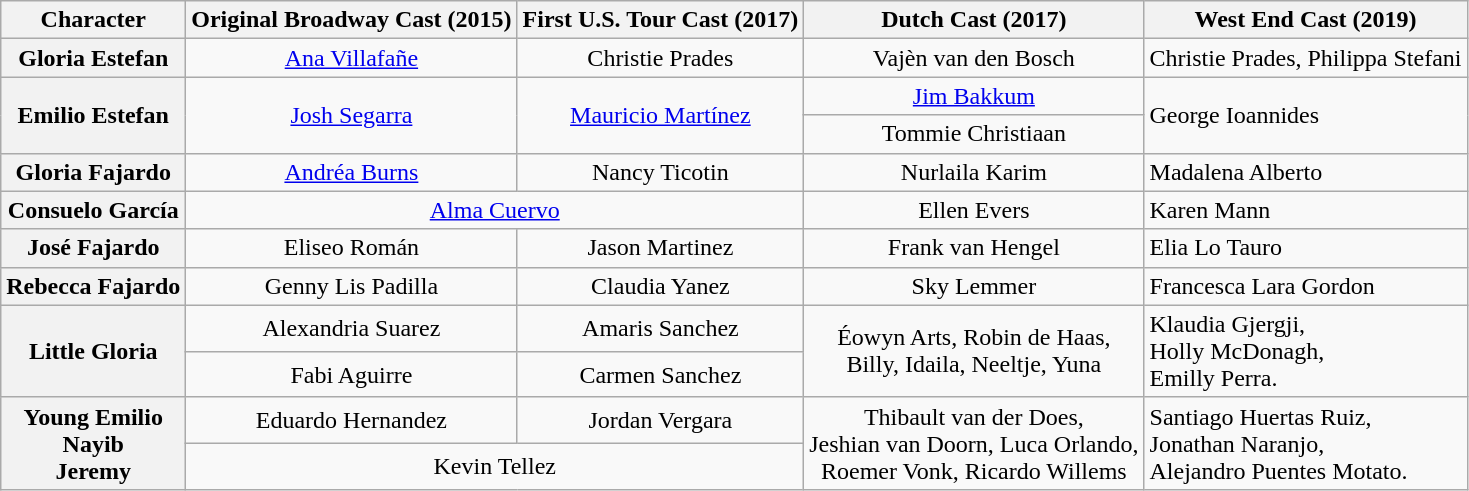<table class="wikitable">
<tr>
<th scope="col">Character</th>
<th scope="col" class="unsortable">Original Broadway Cast (2015)</th>
<th>First U.S. Tour Cast (2017)</th>
<th>Dutch Cast (2017)</th>
<th>West End Cast (2019)</th>
</tr>
<tr>
<th scope="row">Gloria Estefan</th>
<td align="center"><a href='#'>Ana Villafañe</a></td>
<td align="center">Christie Prades</td>
<td align="center">Vajèn van den Bosch</td>
<td>Christie Prades, Philippa Stefani</td>
</tr>
<tr>
<th rowspan="2" scope="row">Emilio Estefan</th>
<td rowspan="2" align="center"><a href='#'>Josh Segarra</a></td>
<td rowspan="2" align="center"><a href='#'>Mauricio Martínez</a></td>
<td align="center"><a href='#'>Jim Bakkum</a></td>
<td rowspan="2">George Ioannides</td>
</tr>
<tr>
<td align="center">Tommie Christiaan</td>
</tr>
<tr>
<th scope="row">Gloria Fajardo</th>
<td colspan="1" align="center"><a href='#'>Andréa Burns</a></td>
<td align="center">Nancy Ticotin</td>
<td align="center">Nurlaila Karim</td>
<td>Madalena Alberto</td>
</tr>
<tr>
<th scope="row">Consuelo García</th>
<td colspan="2" align="center"><a href='#'>Alma Cuervo</a></td>
<td align="center">Ellen Evers</td>
<td>Karen Mann</td>
</tr>
<tr>
<th scope="row">José Fajardo</th>
<td align="center">Eliseo Román</td>
<td align="center">Jason Martinez</td>
<td align="center">Frank van Hengel</td>
<td>Elia Lo Tauro</td>
</tr>
<tr>
<th scope="row">Rebecca Fajardo</th>
<td align="center">Genny Lis Padilla</td>
<td align="center">Claudia Yanez</td>
<td align="center">Sky Lemmer</td>
<td>Francesca Lara Gordon</td>
</tr>
<tr>
<th rowspan="2" scope="row">Little Gloria</th>
<td colspan="1" align="center">Alexandria Suarez</td>
<td colspan="1" align="center">Amaris Sanchez</td>
<td colspan="1" rowspan="2" align="center">Éowyn Arts, Robin de Haas,<br>Billy, Idaila, Neeltje, Yuna</td>
<td rowspan="2">Klaudia Gjergji,<br>Holly McDonagh,<br>Emilly Perra.</td>
</tr>
<tr>
<td align="center">Fabi Aguirre</td>
<td align="center">Carmen Sanchez</td>
</tr>
<tr>
<th rowspan="2" scope="row">Young Emilio<br>Nayib<br>Jeremy</th>
<td align="center">Eduardo Hernandez</td>
<td colspan="1" align="center">Jordan Vergara</td>
<td colspan="1" rowspan="2" align="center">Thibault van der Does,<br>Jeshian van Doorn, Luca Orlando,<br>Roemer Vonk, Ricardo Willems</td>
<td rowspan="2">Santiago Huertas Ruiz,<br>Jonathan Naranjo,<br>Alejandro Puentes Motato.</td>
</tr>
<tr>
<td colspan="2" align="center">Kevin Tellez</td>
</tr>
</table>
